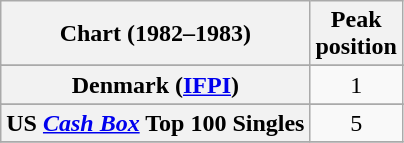<table class="wikitable sortable plainrowheaders" style="text-align:center">
<tr>
<th scope="col">Chart (1982–1983)</th>
<th scope="col">Peak<br>position</th>
</tr>
<tr>
</tr>
<tr>
</tr>
<tr>
</tr>
<tr>
<th scope="row">Denmark (<a href='#'>IFPI</a>)</th>
<td>1</td>
</tr>
<tr>
</tr>
<tr>
</tr>
<tr>
</tr>
<tr>
</tr>
<tr>
</tr>
<tr>
</tr>
<tr>
</tr>
<tr>
</tr>
<tr>
</tr>
<tr>
<th scope="row">US <em><a href='#'>Cash Box</a></em> Top 100 Singles</th>
<td>5</td>
</tr>
<tr>
</tr>
</table>
